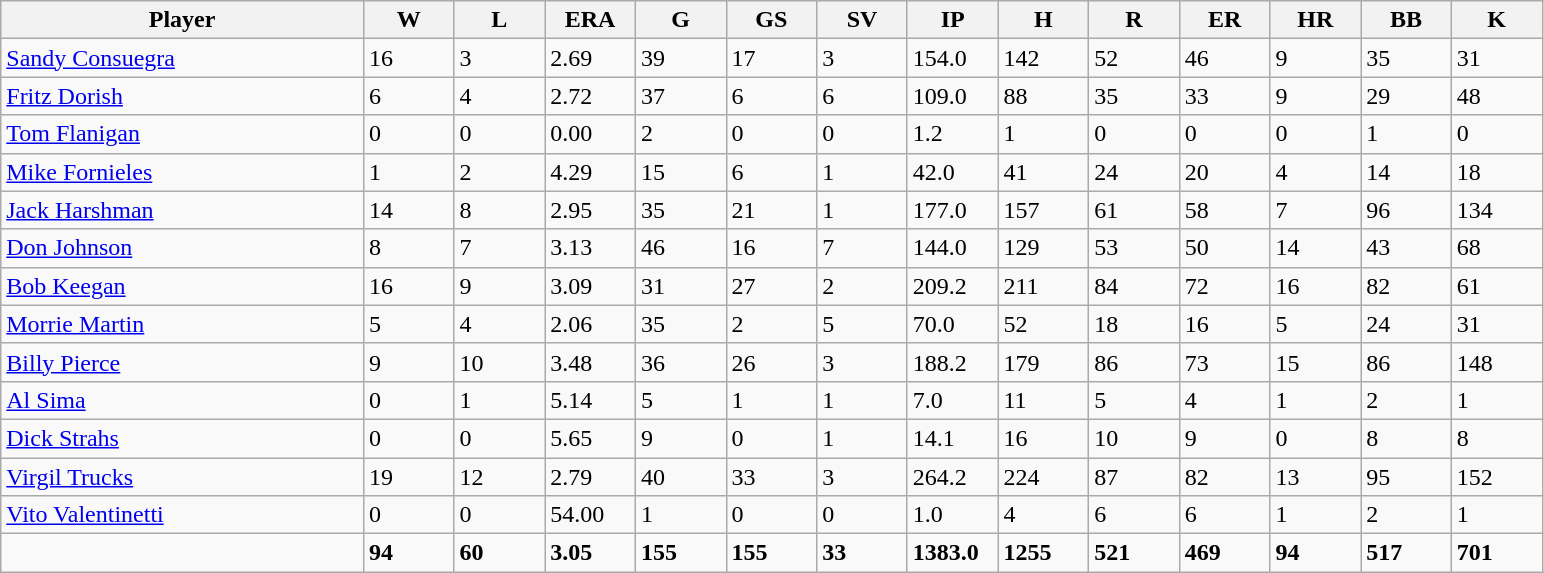<table class="wikitable sortable">
<tr>
<th width="20%">Player</th>
<th width="5%">W</th>
<th width="5%">L</th>
<th width="5%">ERA</th>
<th width="5%">G</th>
<th width="5%">GS</th>
<th width="5%">SV</th>
<th width="5%">IP</th>
<th width="5%">H</th>
<th width="5%">R</th>
<th width="5%">ER</th>
<th width="5%">HR</th>
<th width="5%">BB</th>
<th width="5%">K</th>
</tr>
<tr>
<td><a href='#'>Sandy Consuegra</a></td>
<td>16</td>
<td>3</td>
<td>2.69</td>
<td>39</td>
<td>17</td>
<td>3</td>
<td>154.0</td>
<td>142</td>
<td>52</td>
<td>46</td>
<td>9</td>
<td>35</td>
<td>31</td>
</tr>
<tr>
<td><a href='#'>Fritz Dorish</a></td>
<td>6</td>
<td>4</td>
<td>2.72</td>
<td>37</td>
<td>6</td>
<td>6</td>
<td>109.0</td>
<td>88</td>
<td>35</td>
<td>33</td>
<td>9</td>
<td>29</td>
<td>48</td>
</tr>
<tr>
<td><a href='#'>Tom Flanigan</a></td>
<td>0</td>
<td>0</td>
<td>0.00</td>
<td>2</td>
<td>0</td>
<td>0</td>
<td>1.2</td>
<td>1</td>
<td>0</td>
<td>0</td>
<td>0</td>
<td>1</td>
<td>0</td>
</tr>
<tr>
<td><a href='#'>Mike Fornieles</a></td>
<td>1</td>
<td>2</td>
<td>4.29</td>
<td>15</td>
<td>6</td>
<td>1</td>
<td>42.0</td>
<td>41</td>
<td>24</td>
<td>20</td>
<td>4</td>
<td>14</td>
<td>18</td>
</tr>
<tr>
<td><a href='#'>Jack Harshman</a></td>
<td>14</td>
<td>8</td>
<td>2.95</td>
<td>35</td>
<td>21</td>
<td>1</td>
<td>177.0</td>
<td>157</td>
<td>61</td>
<td>58</td>
<td>7</td>
<td>96</td>
<td>134</td>
</tr>
<tr>
<td><a href='#'>Don Johnson</a></td>
<td>8</td>
<td>7</td>
<td>3.13</td>
<td>46</td>
<td>16</td>
<td>7</td>
<td>144.0</td>
<td>129</td>
<td>53</td>
<td>50</td>
<td>14</td>
<td>43</td>
<td>68</td>
</tr>
<tr>
<td><a href='#'>Bob Keegan</a></td>
<td>16</td>
<td>9</td>
<td>3.09</td>
<td>31</td>
<td>27</td>
<td>2</td>
<td>209.2</td>
<td>211</td>
<td>84</td>
<td>72</td>
<td>16</td>
<td>82</td>
<td>61</td>
</tr>
<tr>
<td><a href='#'>Morrie Martin</a></td>
<td>5</td>
<td>4</td>
<td>2.06</td>
<td>35</td>
<td>2</td>
<td>5</td>
<td>70.0</td>
<td>52</td>
<td>18</td>
<td>16</td>
<td>5</td>
<td>24</td>
<td>31</td>
</tr>
<tr>
<td><a href='#'>Billy Pierce</a></td>
<td>9</td>
<td>10</td>
<td>3.48</td>
<td>36</td>
<td>26</td>
<td>3</td>
<td>188.2</td>
<td>179</td>
<td>86</td>
<td>73</td>
<td>15</td>
<td>86</td>
<td>148</td>
</tr>
<tr>
<td><a href='#'>Al Sima</a></td>
<td>0</td>
<td>1</td>
<td>5.14</td>
<td>5</td>
<td>1</td>
<td>1</td>
<td>7.0</td>
<td>11</td>
<td>5</td>
<td>4</td>
<td>1</td>
<td>2</td>
<td>1</td>
</tr>
<tr>
<td><a href='#'>Dick Strahs</a></td>
<td>0</td>
<td>0</td>
<td>5.65</td>
<td>9</td>
<td>0</td>
<td>1</td>
<td>14.1</td>
<td>16</td>
<td>10</td>
<td>9</td>
<td>0</td>
<td>8</td>
<td>8</td>
</tr>
<tr>
<td><a href='#'>Virgil Trucks</a></td>
<td>19</td>
<td>12</td>
<td>2.79</td>
<td>40</td>
<td>33</td>
<td>3</td>
<td>264.2</td>
<td>224</td>
<td>87</td>
<td>82</td>
<td>13</td>
<td>95</td>
<td>152</td>
</tr>
<tr>
<td><a href='#'>Vito Valentinetti</a></td>
<td>0</td>
<td>0</td>
<td>54.00</td>
<td>1</td>
<td>0</td>
<td>0</td>
<td>1.0</td>
<td>4</td>
<td>6</td>
<td>6</td>
<td>1</td>
<td>2</td>
<td>1</td>
</tr>
<tr class="sortbottom">
<td></td>
<td><strong>94</strong></td>
<td><strong>60</strong></td>
<td><strong>3.05</strong></td>
<td><strong>155</strong></td>
<td><strong>155</strong></td>
<td><strong>33</strong></td>
<td><strong>1383.0</strong></td>
<td><strong>1255</strong></td>
<td><strong>521</strong></td>
<td><strong>469</strong></td>
<td><strong>94</strong></td>
<td><strong>517</strong></td>
<td><strong>701</strong></td>
</tr>
</table>
